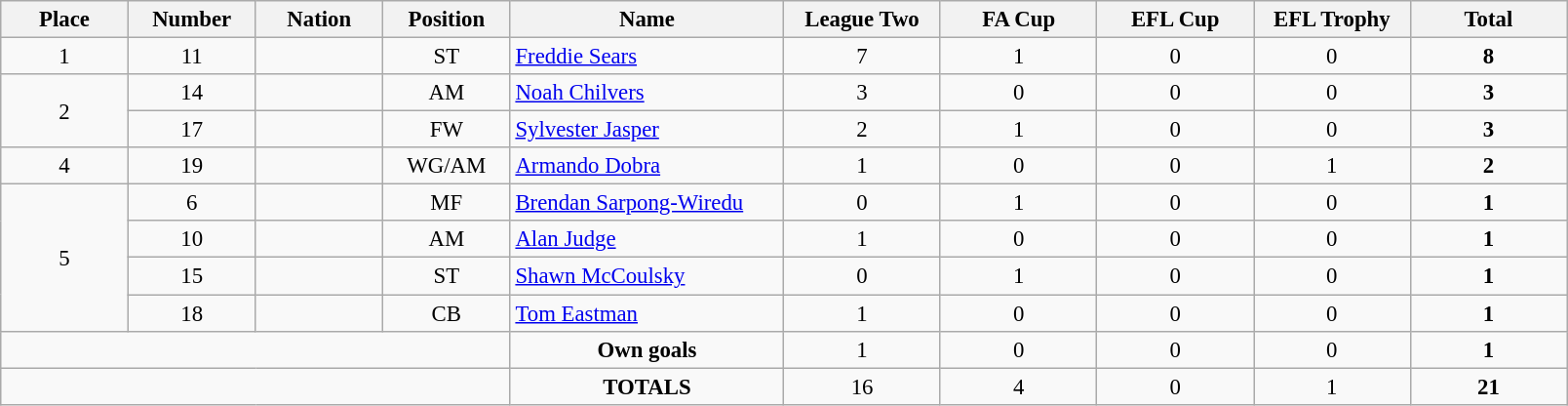<table class="wikitable" style="font-size: 95%; text-align: center;">
<tr>
<th width=80>Place</th>
<th width=80>Number</th>
<th width=80>Nation</th>
<th width=80>Position</th>
<th width=180>Name</th>
<th width=100>League Two</th>
<th width=100>FA Cup</th>
<th width=100>EFL Cup</th>
<th width=100>EFL Trophy</th>
<th width=100>Total</th>
</tr>
<tr>
<td>1</td>
<td>11</td>
<td></td>
<td>ST</td>
<td align="left"><a href='#'>Freddie Sears</a></td>
<td>7</td>
<td>1</td>
<td>0</td>
<td>0</td>
<td><strong>8</strong></td>
</tr>
<tr>
<td rowspan=2>2</td>
<td>14</td>
<td></td>
<td>AM</td>
<td align="left"><a href='#'>Noah Chilvers</a></td>
<td>3</td>
<td>0</td>
<td>0</td>
<td>0</td>
<td><strong>3</strong></td>
</tr>
<tr>
<td>17</td>
<td></td>
<td>FW</td>
<td align="left"><a href='#'>Sylvester Jasper</a></td>
<td>2</td>
<td>1</td>
<td>0</td>
<td>0</td>
<td><strong>3</strong></td>
</tr>
<tr>
<td>4</td>
<td>19</td>
<td></td>
<td>WG/AM</td>
<td align="left"><a href='#'>Armando Dobra</a></td>
<td>1</td>
<td>0</td>
<td>0</td>
<td>1</td>
<td><strong>2</strong></td>
</tr>
<tr>
<td rowspan="4">5</td>
<td>6</td>
<td></td>
<td>MF</td>
<td align="left"><a href='#'>Brendan Sarpong-Wiredu</a></td>
<td>0</td>
<td>1</td>
<td>0</td>
<td>0</td>
<td><strong>1</strong></td>
</tr>
<tr>
<td>10</td>
<td></td>
<td>AM</td>
<td align="left"><a href='#'>Alan Judge</a></td>
<td>1</td>
<td>0</td>
<td>0</td>
<td>0</td>
<td><strong>1</strong></td>
</tr>
<tr>
<td>15</td>
<td></td>
<td>ST</td>
<td align="left"><a href='#'>Shawn McCoulsky</a></td>
<td>0</td>
<td>1</td>
<td>0</td>
<td>0</td>
<td><strong>1</strong></td>
</tr>
<tr>
<td>18</td>
<td></td>
<td>CB</td>
<td align="left"><a href='#'>Tom Eastman</a></td>
<td>1</td>
<td>0</td>
<td>0</td>
<td>0</td>
<td><strong>1</strong></td>
</tr>
<tr>
<td colspan="4"></td>
<td><strong>Own goals</strong></td>
<td>1</td>
<td>0</td>
<td>0</td>
<td>0</td>
<td><strong>1</strong></td>
</tr>
<tr>
<td colspan="4"></td>
<td><strong>TOTALS</strong></td>
<td>16</td>
<td>4</td>
<td>0</td>
<td>1</td>
<td><strong>21</strong></td>
</tr>
</table>
